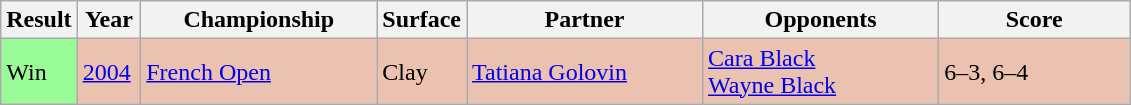<table class="sortable wikitable">
<tr>
<th style="width:40px">Result</th>
<th style="width:35px">Year</th>
<th style="width:150px">Championship</th>
<th style="width:50px">Surface</th>
<th style="width:150px">Partner</th>
<th style="width:150px">Opponents</th>
<th style="width:120px" class="unsortable">Score</th>
</tr>
<tr style="background:#ebc2af;">
<td style="background:#98fb98;">Win</td>
<td><a href='#'>2004</a></td>
<td><a href='#'>French Open</a></td>
<td>Clay</td>
<td> <a href='#'>Tatiana Golovin</a></td>
<td> <a href='#'>Cara Black</a><br> <a href='#'>Wayne Black</a></td>
<td>6–3, 6–4</td>
</tr>
</table>
